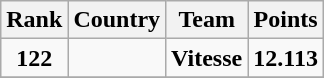<table class="wikitable" style="text-align: center">
<tr>
<th>Rank</th>
<th>Country</th>
<th>Team</th>
<th>Points</th>
</tr>
<tr>
<td><strong>122</strong></td>
<td></td>
<td><strong>Vitesse</strong></td>
<td><strong>12.113</strong></td>
</tr>
<tr>
</tr>
</table>
